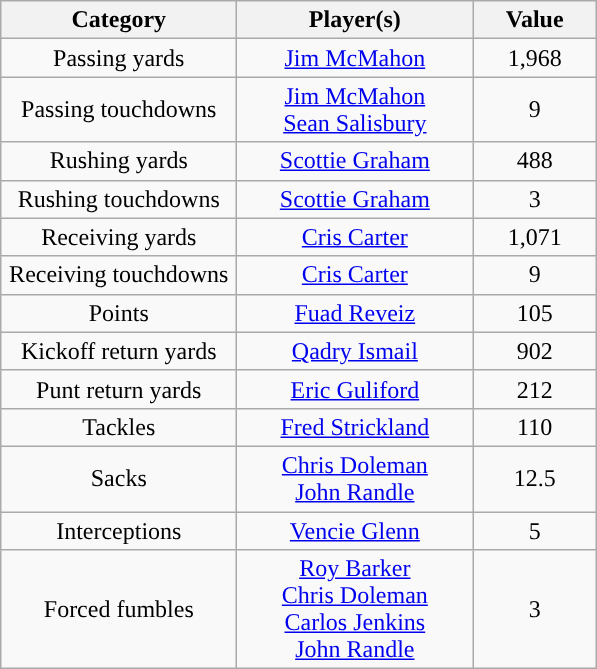<table class="wikitable" style="text-align:center">
<tr>
<th width=150px>Category</th>
<th width=150px>Player(s)</th>
<th width=75px>Value</th>
</tr>
<tr>
<td>Passing yards</td>
<td><a href='#'>Jim McMahon</a></td>
<td>1,968</td>
</tr>
<tr>
<td>Passing touchdowns</td>
<td><a href='#'>Jim McMahon</a><br><a href='#'>Sean Salisbury</a></td>
<td>9</td>
</tr>
<tr>
<td>Rushing yards</td>
<td><a href='#'>Scottie Graham</a></td>
<td>488</td>
</tr>
<tr>
<td>Rushing touchdowns</td>
<td><a href='#'>Scottie Graham</a></td>
<td>3</td>
</tr>
<tr>
<td>Receiving yards</td>
<td><a href='#'>Cris Carter</a></td>
<td>1,071</td>
</tr>
<tr>
<td>Receiving touchdowns</td>
<td><a href='#'>Cris Carter</a></td>
<td>9</td>
</tr>
<tr>
<td>Points</td>
<td><a href='#'>Fuad Reveiz</a></td>
<td>105</td>
</tr>
<tr>
<td>Kickoff return yards</td>
<td><a href='#'>Qadry Ismail</a></td>
<td>902</td>
</tr>
<tr>
<td>Punt return yards</td>
<td><a href='#'>Eric Guliford</a></td>
<td>212</td>
</tr>
<tr>
<td>Tackles</td>
<td><a href='#'>Fred Strickland</a></td>
<td>110</td>
</tr>
<tr>
<td>Sacks</td>
<td><a href='#'>Chris Doleman</a><br><a href='#'>John Randle</a></td>
<td>12.5</td>
</tr>
<tr>
<td>Interceptions</td>
<td><a href='#'>Vencie Glenn</a></td>
<td>5</td>
</tr>
<tr>
<td>Forced fumbles</td>
<td><a href='#'>Roy Barker</a><br><a href='#'>Chris Doleman</a><br><a href='#'>Carlos Jenkins</a><br><a href='#'>John Randle</a></td>
<td>3</td>
</tr>
</table>
